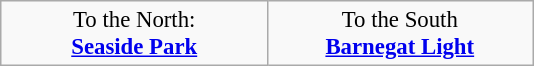<table class="wikitable" style="margin: 0.5em auto; clear: both; font-size:95%;">
<tr style="text-align: center;">
<td style="width:30%; text-align:center;">To the North:<br><strong><a href='#'>Seaside Park</a></strong><br></td>
<td style="width:30%; text-align:center;">To the South<br><strong><a href='#'>Barnegat Light</a></strong></td>
</tr>
</table>
